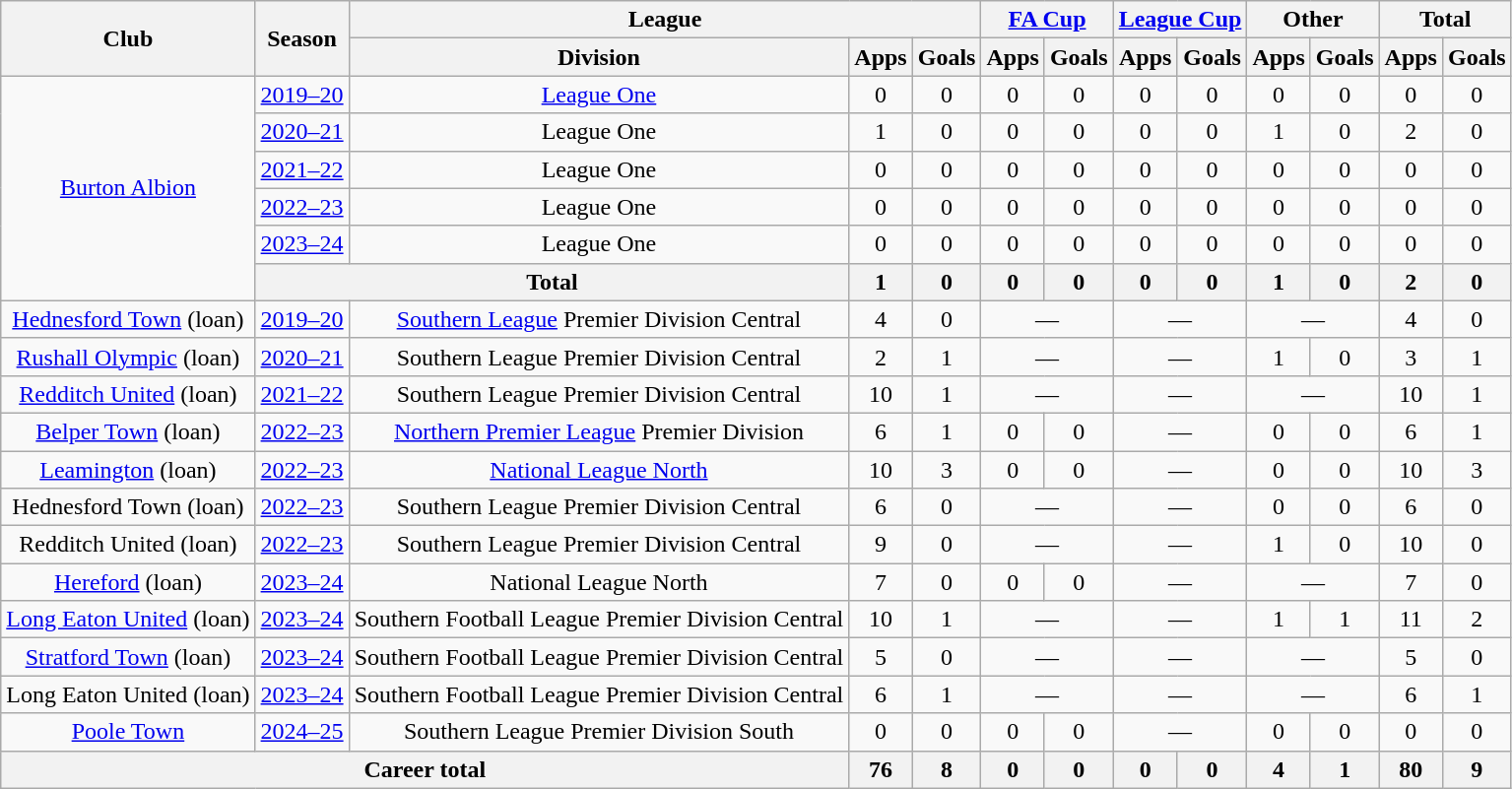<table class="wikitable" style="text-align: center">
<tr>
<th rowspan="2">Club</th>
<th rowspan="2">Season</th>
<th colspan="3">League</th>
<th colspan="2"><a href='#'>FA Cup</a></th>
<th colspan="2"><a href='#'>League Cup</a></th>
<th colspan="2">Other</th>
<th colspan="2">Total</th>
</tr>
<tr>
<th>Division</th>
<th>Apps</th>
<th>Goals</th>
<th>Apps</th>
<th>Goals</th>
<th>Apps</th>
<th>Goals</th>
<th>Apps</th>
<th>Goals</th>
<th>Apps</th>
<th>Goals</th>
</tr>
<tr>
<td rowspan="6"><a href='#'>Burton Albion</a></td>
<td><a href='#'>2019–20</a></td>
<td><a href='#'>League One</a></td>
<td>0</td>
<td>0</td>
<td>0</td>
<td>0</td>
<td>0</td>
<td>0</td>
<td>0</td>
<td>0</td>
<td>0</td>
<td>0</td>
</tr>
<tr>
<td><a href='#'>2020–21</a></td>
<td>League One</td>
<td>1</td>
<td>0</td>
<td>0</td>
<td>0</td>
<td>0</td>
<td>0</td>
<td>1</td>
<td>0</td>
<td>2</td>
<td>0</td>
</tr>
<tr>
<td><a href='#'>2021–22</a></td>
<td>League One</td>
<td>0</td>
<td>0</td>
<td>0</td>
<td>0</td>
<td>0</td>
<td>0</td>
<td>0</td>
<td>0</td>
<td>0</td>
<td>0</td>
</tr>
<tr>
<td><a href='#'>2022–23</a></td>
<td>League One</td>
<td>0</td>
<td>0</td>
<td>0</td>
<td>0</td>
<td>0</td>
<td>0</td>
<td>0</td>
<td>0</td>
<td>0</td>
<td>0</td>
</tr>
<tr>
<td><a href='#'>2023–24</a></td>
<td>League One</td>
<td>0</td>
<td>0</td>
<td>0</td>
<td>0</td>
<td>0</td>
<td>0</td>
<td>0</td>
<td>0</td>
<td>0</td>
<td>0</td>
</tr>
<tr>
<th colspan="2">Total</th>
<th>1</th>
<th>0</th>
<th>0</th>
<th>0</th>
<th>0</th>
<th>0</th>
<th>1</th>
<th>0</th>
<th>2</th>
<th>0</th>
</tr>
<tr>
<td><a href='#'>Hednesford Town</a> (loan)</td>
<td><a href='#'>2019–20</a></td>
<td><a href='#'>Southern League</a> Premier Division Central</td>
<td>4</td>
<td>0</td>
<td colspan="2">—</td>
<td colspan="2">—</td>
<td colspan="2">—</td>
<td>4</td>
<td>0</td>
</tr>
<tr>
<td><a href='#'>Rushall Olympic</a> (loan)</td>
<td><a href='#'>2020–21</a></td>
<td>Southern League Premier Division Central</td>
<td>2</td>
<td>1</td>
<td colspan="2">—</td>
<td colspan="2">—</td>
<td>1</td>
<td>0</td>
<td>3</td>
<td>1</td>
</tr>
<tr>
<td><a href='#'>Redditch United</a> (loan)</td>
<td><a href='#'>2021–22</a></td>
<td>Southern League Premier Division Central</td>
<td>10</td>
<td>1</td>
<td colspan="2">—</td>
<td colspan="2">—</td>
<td colspan="2">—</td>
<td>10</td>
<td>1</td>
</tr>
<tr>
<td><a href='#'>Belper Town</a> (loan)</td>
<td><a href='#'>2022–23</a></td>
<td><a href='#'>Northern Premier League</a> Premier Division</td>
<td>6</td>
<td>1</td>
<td>0</td>
<td>0</td>
<td colspan="2">—</td>
<td>0</td>
<td>0</td>
<td>6</td>
<td>1</td>
</tr>
<tr>
<td><a href='#'>Leamington</a> (loan)</td>
<td><a href='#'>2022–23</a></td>
<td><a href='#'>National League North</a></td>
<td>10</td>
<td>3</td>
<td>0</td>
<td>0</td>
<td colspan="2">—</td>
<td>0</td>
<td>0</td>
<td>10</td>
<td>3</td>
</tr>
<tr>
<td>Hednesford Town (loan)</td>
<td><a href='#'>2022–23</a></td>
<td>Southern League Premier Division Central</td>
<td>6</td>
<td>0</td>
<td colspan="2">—</td>
<td colspan="2">—</td>
<td>0</td>
<td>0</td>
<td>6</td>
<td>0</td>
</tr>
<tr>
<td>Redditch United (loan)</td>
<td><a href='#'>2022–23</a></td>
<td>Southern League Premier Division Central</td>
<td>9</td>
<td>0</td>
<td colspan="2">—</td>
<td colspan="2">—</td>
<td>1</td>
<td>0</td>
<td>10</td>
<td>0</td>
</tr>
<tr>
<td><a href='#'>Hereford</a> (loan)</td>
<td><a href='#'>2023–24</a></td>
<td>National League North</td>
<td>7</td>
<td>0</td>
<td>0</td>
<td>0</td>
<td colspan="2">—</td>
<td colspan="2">—</td>
<td>7</td>
<td>0</td>
</tr>
<tr>
<td><a href='#'>Long Eaton United</a> (loan)</td>
<td><a href='#'>2023–24</a></td>
<td>Southern Football League Premier Division Central</td>
<td>10</td>
<td>1</td>
<td colspan="2">—</td>
<td colspan="2">—</td>
<td>1</td>
<td>1</td>
<td>11</td>
<td>2</td>
</tr>
<tr>
<td><a href='#'>Stratford Town</a> (loan)</td>
<td><a href='#'>2023–24</a></td>
<td>Southern Football League Premier Division Central</td>
<td>5</td>
<td>0</td>
<td colspan="2">—</td>
<td colspan="2">—</td>
<td colspan="2">—</td>
<td>5</td>
<td>0</td>
</tr>
<tr>
<td>Long Eaton United (loan)</td>
<td><a href='#'>2023–24</a></td>
<td>Southern Football League Premier Division Central</td>
<td>6</td>
<td>1</td>
<td colspan="2">—</td>
<td colspan="2">—</td>
<td colspan="2">—</td>
<td>6</td>
<td>1</td>
</tr>
<tr>
<td><a href='#'>Poole Town</a></td>
<td><a href='#'>2024–25</a></td>
<td>Southern League Premier Division South</td>
<td>0</td>
<td>0</td>
<td>0</td>
<td>0</td>
<td colspan="2">—</td>
<td>0</td>
<td>0</td>
<td>0</td>
<td>0</td>
</tr>
<tr>
<th colspan="3">Career total</th>
<th>76</th>
<th>8</th>
<th>0</th>
<th>0</th>
<th>0</th>
<th>0</th>
<th>4</th>
<th>1</th>
<th>80</th>
<th>9</th>
</tr>
</table>
